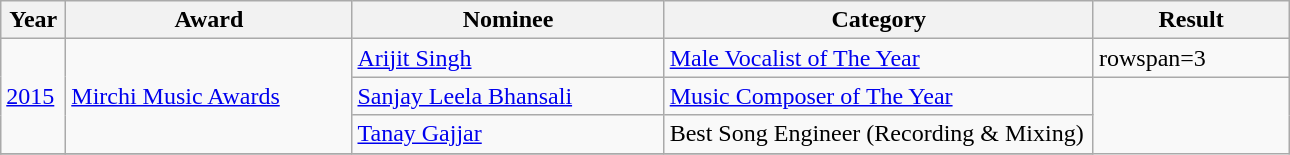<table class="wikitable sortable plainrowheaders">
<tr>
<th width=5%>Year</th>
<th width=22%>Award</th>
<th width=24%>Nominee</th>
<th width=33%>Category</th>
<th width=15%>Result</th>
</tr>
<tr>
<td rowspan=3><a href='#'>2015</a></td>
<td rowspan=3><a href='#'>Mirchi Music Awards</a></td>
<td><a href='#'>Arijit Singh</a></td>
<td><a href='#'>Male Vocalist of The Year</a></td>
<td>rowspan=3 </td>
</tr>
<tr>
<td><a href='#'>Sanjay Leela Bhansali</a></td>
<td><a href='#'>Music Composer of The Year</a></td>
</tr>
<tr>
<td><a href='#'>Tanay Gajjar</a></td>
<td>Best Song Engineer (Recording & Mixing)</td>
</tr>
<tr>
</tr>
</table>
